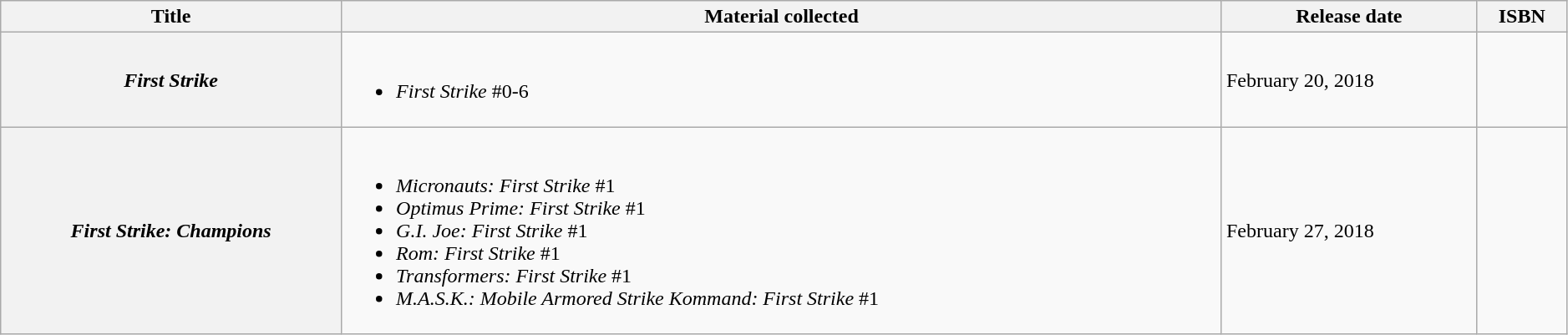<table class="wikitable" width=99%>
<tr>
<th>Title</th>
<th>Material collected</th>
<th>Release date</th>
<th>ISBN</th>
</tr>
<tr>
<th><em>First Strike</em></th>
<td><br><ul><li><em>First Strike</em> #0-6</li></ul></td>
<td>February 20, 2018</td>
<td> <br> </td>
</tr>
<tr>
<th><em>First Strike: Champions</em></th>
<td><br><ul><li><em>Micronauts: First Strike</em> #1</li><li><em>Optimus Prime: First Strike</em> #1</li><li><em>G.I. Joe: First Strike</em> #1</li><li><em>Rom: First Strike</em> #1</li><li><em>Transformers: First Strike</em> #1</li><li><em>M.A.S.K.: Mobile Armored Strike Kommand: First Strike</em> #1</li></ul></td>
<td>February 27, 2018</td>
<td> <br> </td>
</tr>
</table>
